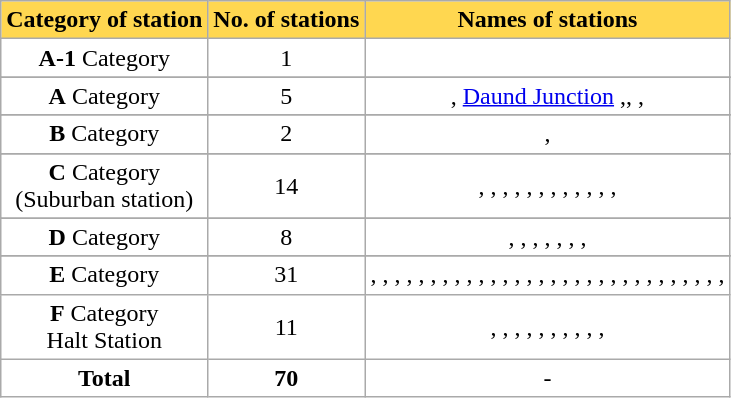<table class="wikitable sortable" style="background:#fff;">
<tr>
<th style="background:#ffd750;" !>Category of station</th>
<th style="background:#ffd750;" !>No. of stations</th>
<th style="background:#ffd750;" !>Names of stations</th>
</tr>
<tr>
<td style="text-align:center;"><strong>A-1</strong> Category</td>
<td style="text-align:center;">1</td>
<td style="text-align:center;"></td>
</tr>
<tr>
</tr>
<tr>
<td style="text-align:center;"><strong>A</strong> Category</td>
<td style="text-align:center;">5</td>
<td style="text-align:center;">, <a href='#'>Daund Junction</a> ,, , </td>
</tr>
<tr>
</tr>
<tr>
<td style="text-align:center;"><strong>B</strong> Category</td>
<td style="text-align:center;">2</td>
<td style="text-align:center;">,  </td>
</tr>
<tr>
</tr>
<tr>
<td style="text-align:center;"><strong>C</strong> Category<br>(Suburban station)</td>
<td style="text-align:center;">14</td>
<td style="text-align:center;">, , , , , , , , , , , , </td>
</tr>
<tr>
</tr>
<tr>
<td style="text-align:center;"><strong>D</strong> Category</td>
<td style="text-align:center;">8</td>
<td style="text-align:center;">, , , , ,  , , </td>
</tr>
<tr>
</tr>
<tr>
<td style="text-align:center;"><strong>E</strong> Category</td>
<td style="text-align:center;">31</td>
<td style="text-align:center;">, , , , , , , , , , , , , , , , , , , , , , , , , , , , , , </td>
</tr>
<tr>
<td style="text-align:center;"><strong>F</strong> Category<br>Halt Station</td>
<td style="text-align:center;">11</td>
<td style="text-align:center;">, , , , , , , , , , </td>
</tr>
<tr>
<td style="text-align:center;"><strong>Total</strong></td>
<td style="text-align:center;"><strong>70</strong></td>
<td style="text-align:center;">-</td>
</tr>
</table>
